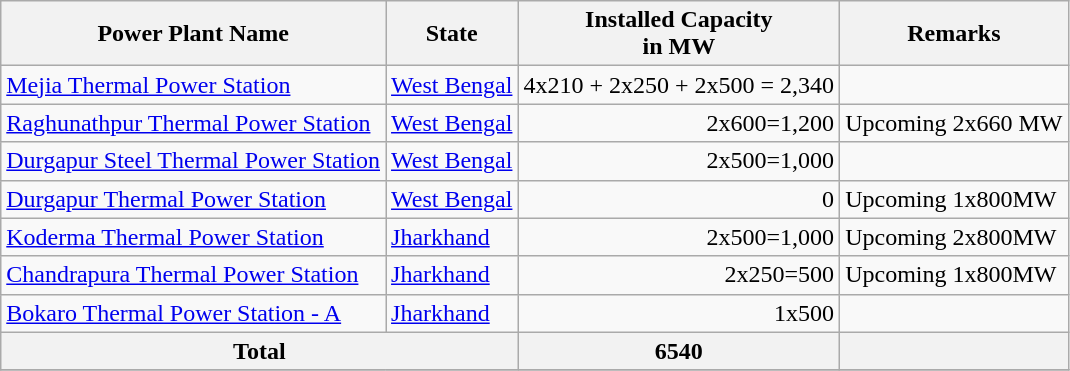<table class="wikitable sortable">
<tr>
<th>Power Plant Name</th>
<th>State</th>
<th data-sort-type="numeric">Installed Capacity<br>in MW</th>
<th>Remarks</th>
</tr>
<tr>
<td><a href='#'>Mejia Thermal Power Station</a></td>
<td><a href='#'>West Bengal</a></td>
<td align="right">4x210 + 2x250 + 2x500 = 2,340</td>
<td></td>
</tr>
<tr>
<td><a href='#'>Raghunathpur Thermal Power Station</a></td>
<td><a href='#'>West Bengal</a></td>
<td align="right">2x600=1,200</td>
<td>Upcoming 2x660 MW</td>
</tr>
<tr>
<td><a href='#'>Durgapur Steel Thermal Power Station</a></td>
<td><a href='#'>West Bengal</a></td>
<td align="right">2x500=1,000</td>
<td></td>
</tr>
<tr>
<td><a href='#'>Durgapur Thermal Power Station</a></td>
<td><a href='#'>West Bengal</a></td>
<td align="right">0</td>
<td>Upcoming 1x800MW</td>
</tr>
<tr>
<td><a href='#'>Koderma Thermal Power Station</a></td>
<td><a href='#'>Jharkhand</a></td>
<td align="right">2x500=1,000</td>
<td>Upcoming 2x800MW</td>
</tr>
<tr>
<td><a href='#'>Chandrapura Thermal Power Station</a></td>
<td><a href='#'>Jharkhand</a></td>
<td align="right">2x250=500</td>
<td>Upcoming 1x800MW</td>
</tr>
<tr>
<td><a href='#'>Bokaro Thermal Power Station - A</a></td>
<td><a href='#'>Jharkhand</a></td>
<td align="right">1x500</td>
<td></td>
</tr>
<tr>
<th colspan=2>Total</th>
<th align="right">6540</th>
<th></th>
</tr>
<tr>
</tr>
</table>
